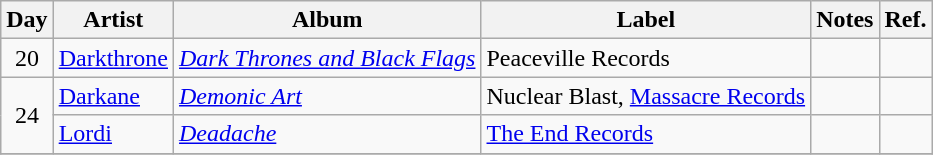<table class="wikitable">
<tr>
<th>Day</th>
<th>Artist</th>
<th>Album</th>
<th>Label</th>
<th>Notes</th>
<th>Ref.</th>
</tr>
<tr>
<td rowspan="1" style="text-align:center;">20</td>
<td><a href='#'>Darkthrone</a></td>
<td><em><a href='#'>Dark Thrones and Black Flags</a></em></td>
<td>Peaceville Records</td>
<td></td>
<td></td>
</tr>
<tr>
<td rowspan="2" style="text-align:center;">24</td>
<td><a href='#'>Darkane</a></td>
<td><em><a href='#'>Demonic Art</a></em></td>
<td>Nuclear Blast, <a href='#'>Massacre Records</a></td>
<td></td>
<td></td>
</tr>
<tr>
<td><a href='#'>Lordi</a></td>
<td><em><a href='#'>Deadache</a></em></td>
<td><a href='#'>The End Records</a></td>
<td></td>
<td></td>
</tr>
<tr>
</tr>
</table>
